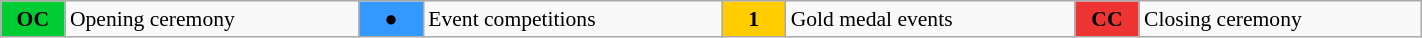<table class=wikitable style="margin:0.5em auto; font-size:90%;position:relative;width:75%;">
<tr 8>
<td style="width:2.5em; background-color:#00cc33;text-align:center;"><strong>OC</strong></td>
<td>Opening ceremony</td>
<td style="width:2.5em; background-color:#3399ff;text-align:center;">●</td>
<td>Event competitions</td>
<td style="width:2.5em; background-color:#ffcc00;text-align:center;"><strong>1</strong></td>
<td>Gold medal events</td>
<td style="width:2.5em; background-color:#ee3333;text-align:center;"><strong>CC</strong></td>
<td>Closing ceremony</td>
</tr>
</table>
